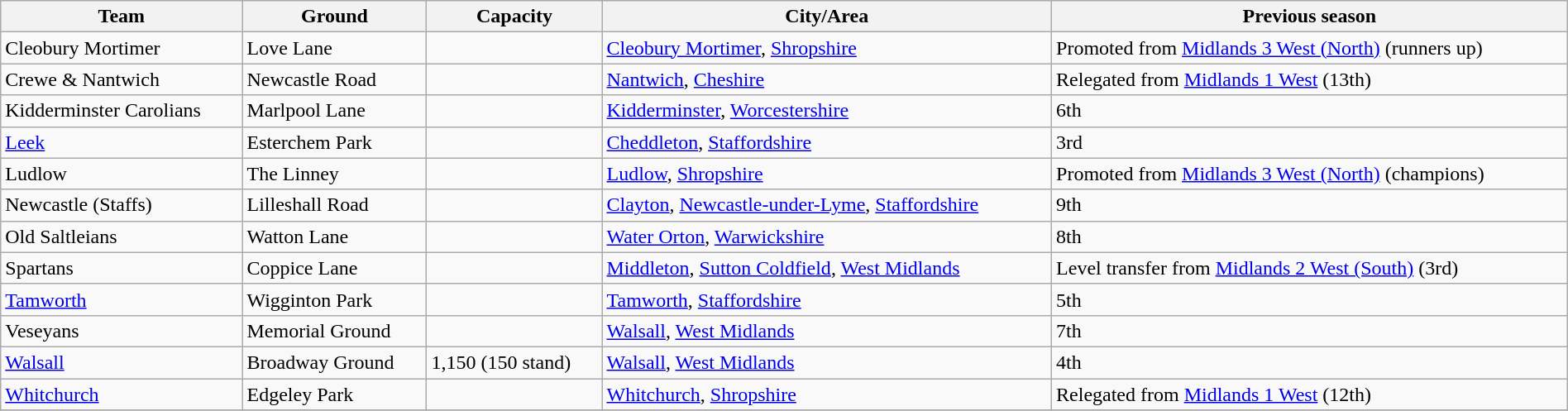<table class="wikitable sortable" width=100%>
<tr>
<th>Team</th>
<th>Ground</th>
<th>Capacity</th>
<th>City/Area</th>
<th>Previous season</th>
</tr>
<tr>
<td>Cleobury Mortimer</td>
<td>Love Lane</td>
<td></td>
<td><a href='#'>Cleobury Mortimer</a>, <a href='#'>Shropshire</a></td>
<td>Promoted from <a href='#'>Midlands 3 West (North)</a> (runners up)</td>
</tr>
<tr>
<td>Crewe & Nantwich</td>
<td>Newcastle Road</td>
<td></td>
<td><a href='#'>Nantwich</a>, <a href='#'>Cheshire</a></td>
<td>Relegated from <a href='#'>Midlands 1 West</a> (13th)</td>
</tr>
<tr>
<td>Kidderminster Carolians</td>
<td>Marlpool Lane</td>
<td></td>
<td><a href='#'>Kidderminster</a>, <a href='#'>Worcestershire</a></td>
<td>6th</td>
</tr>
<tr>
<td><a href='#'>Leek</a></td>
<td>Esterchem Park</td>
<td></td>
<td><a href='#'>Cheddleton</a>, <a href='#'>Staffordshire</a></td>
<td>3rd</td>
</tr>
<tr>
<td>Ludlow</td>
<td>The Linney</td>
<td></td>
<td><a href='#'>Ludlow</a>, <a href='#'>Shropshire</a></td>
<td>Promoted from <a href='#'>Midlands 3 West (North)</a> (champions)</td>
</tr>
<tr>
<td>Newcastle (Staffs)</td>
<td>Lilleshall Road</td>
<td></td>
<td><a href='#'>Clayton</a>, <a href='#'>Newcastle-under-Lyme</a>, <a href='#'>Staffordshire</a></td>
<td>9th</td>
</tr>
<tr>
<td>Old Saltleians</td>
<td>Watton Lane</td>
<td></td>
<td><a href='#'>Water Orton</a>, <a href='#'>Warwickshire</a></td>
<td>8th</td>
</tr>
<tr>
<td>Spartans</td>
<td>Coppice Lane</td>
<td></td>
<td><a href='#'>Middleton</a>, <a href='#'>Sutton Coldfield</a>, <a href='#'>West Midlands</a></td>
<td>Level transfer from <a href='#'>Midlands 2 West (South)</a> (3rd)</td>
</tr>
<tr>
<td><a href='#'>Tamworth</a></td>
<td>Wigginton Park</td>
<td></td>
<td><a href='#'>Tamworth</a>, <a href='#'>Staffordshire</a></td>
<td>5th</td>
</tr>
<tr>
<td>Veseyans</td>
<td>Memorial Ground</td>
<td></td>
<td><a href='#'>Walsall</a>, <a href='#'>West Midlands</a></td>
<td>7th</td>
</tr>
<tr>
<td><a href='#'>Walsall</a></td>
<td>Broadway Ground</td>
<td>1,150 (150 stand)</td>
<td><a href='#'>Walsall</a>, <a href='#'>West Midlands</a></td>
<td>4th</td>
</tr>
<tr>
<td><a href='#'>Whitchurch</a></td>
<td>Edgeley Park</td>
<td></td>
<td><a href='#'>Whitchurch</a>, <a href='#'>Shropshire</a></td>
<td>Relegated from <a href='#'>Midlands 1 West</a> (12th)</td>
</tr>
<tr>
</tr>
</table>
